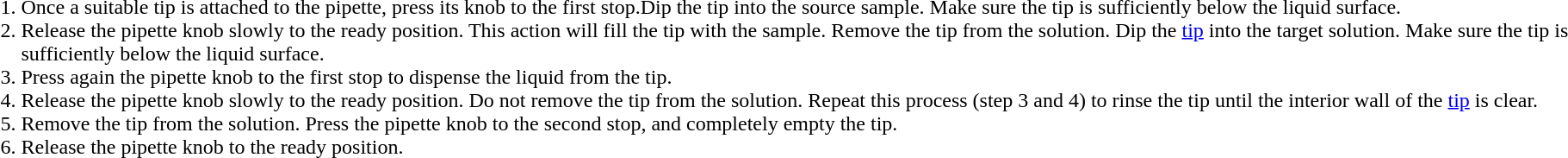<table>
<tr>
<td></td>
<td><br><ol><li>Once a suitable tip is attached to the pipette, press its knob to the first stop.Dip the tip into the source sample. Make sure the tip is sufficiently below the liquid surface.</li><li>Release the pipette knob slowly to the ready position. This action will fill the tip with the sample. Remove the tip from the solution. Dip the <a href='#'>tip</a> into the target solution. Make sure the tip is sufficiently below the liquid surface.</li><li>Press again the pipette knob to the first stop to dispense the liquid from the tip.</li><li>Release the pipette knob slowly to the ready position. Do not remove the tip from the solution. Repeat this process (step 3 and 4) to rinse the tip until the interior wall of the <a href='#'>tip</a> is clear.</li><li>Remove the tip from the solution. Press the pipette knob to the second stop, and completely empty the tip.</li><li>Release the pipette knob to the ready position.</li></ol></td>
</tr>
</table>
